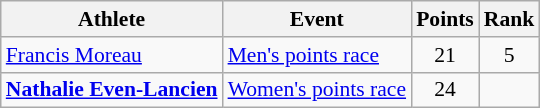<table class=wikitable style=font-size:90%;text-align:center>
<tr>
<th>Athlete</th>
<th>Event</th>
<th>Points</th>
<th>Rank</th>
</tr>
<tr>
<td align=left><a href='#'>Francis Moreau</a></td>
<td align=left><a href='#'>Men's points race</a></td>
<td>21</td>
<td>5</td>
</tr>
<tr>
<td align=left><strong><a href='#'>Nathalie Even-Lancien</a></strong></td>
<td align=left><a href='#'>Women's points race</a></td>
<td>24</td>
<td></td>
</tr>
</table>
